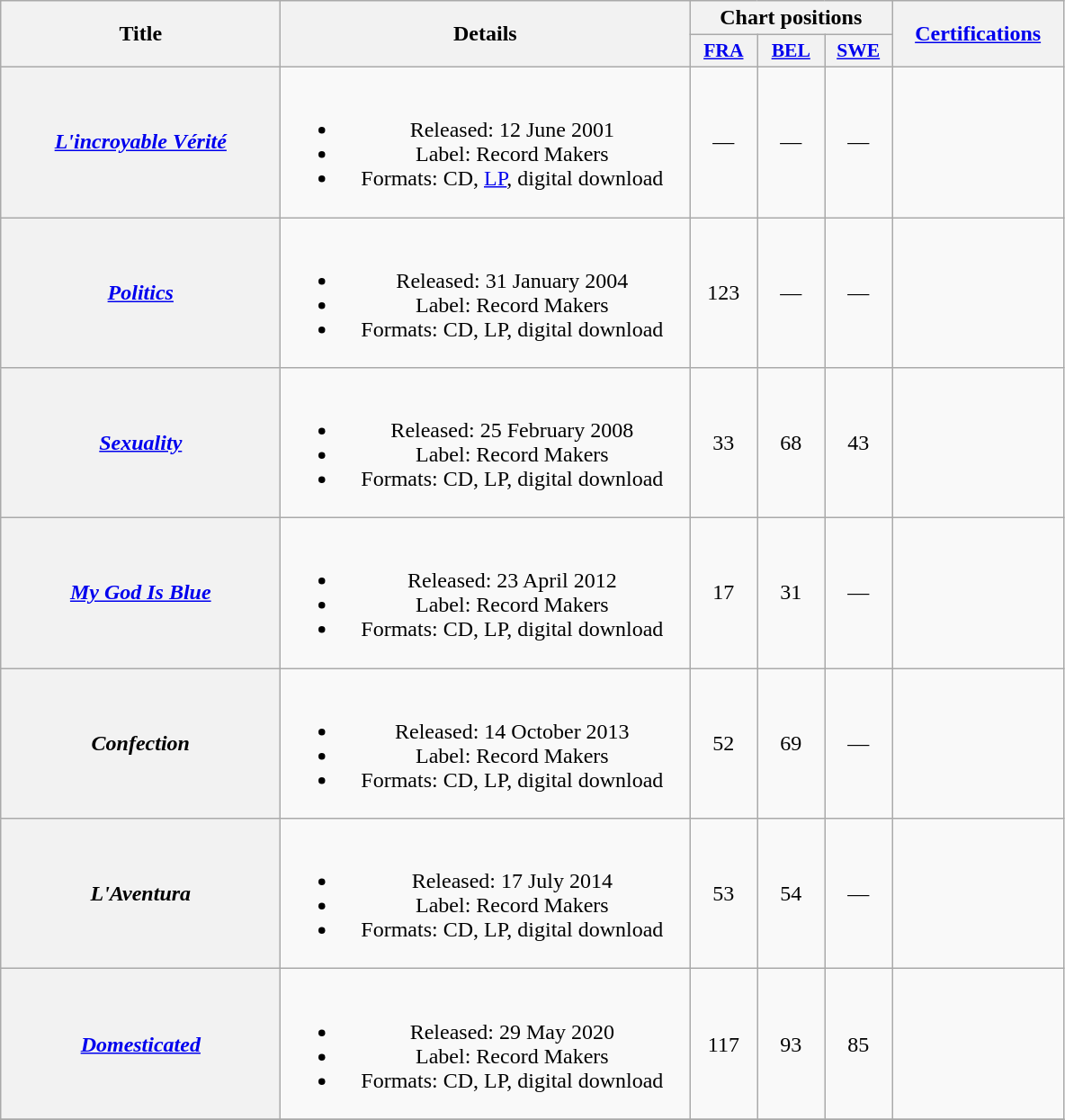<table class="wikitable plainrowheaders" style="text-align:center;">
<tr>
<th style="width:200px;" rowspan="2">Title</th>
<th scope="col" rowspan="2" style="width:18.5em;">Details</th>
<th colspan="3">Chart positions</th>
<th align="center" rowspan="2" width="120"><a href='#'>Certifications</a></th>
</tr>
<tr>
<th scope="col" style="width:3em;font-size:90%;"><a href='#'>FRA</a><br></th>
<th scope="col" style="width:3em;font-size:90%;"><a href='#'>BEL</a><br></th>
<th scope="col" style="width:3em;font-size:90%;"><a href='#'>SWE</a><br></th>
</tr>
<tr>
<th scope="row"><em><a href='#'>L'incroyable Vérité</a></em></th>
<td><br><ul><li>Released: 12 June 2001</li><li>Label: Record Makers</li><li>Formats: CD, <a href='#'>LP</a>, digital download</li></ul></td>
<td>—</td>
<td>—</td>
<td>—</td>
<td></td>
</tr>
<tr>
<th scope="row"><em><a href='#'>Politics</a></em></th>
<td><br><ul><li>Released: 31 January 2004</li><li>Label: Record Makers</li><li>Formats: CD, LP, digital download</li></ul></td>
<td>123</td>
<td>—</td>
<td>—</td>
<td></td>
</tr>
<tr>
<th scope="row"><em><a href='#'>Sexuality</a></em></th>
<td><br><ul><li>Released: 25 February 2008</li><li>Label: Record Makers</li><li>Formats: CD, LP, digital download</li></ul></td>
<td>33</td>
<td>68</td>
<td>43</td>
<td></td>
</tr>
<tr>
<th scope="row"><em><a href='#'>My God Is Blue</a></em></th>
<td><br><ul><li>Released: 23 April 2012</li><li>Label: Record Makers</li><li>Formats: CD, LP, digital download</li></ul></td>
<td>17</td>
<td>31</td>
<td>—</td>
<td></td>
</tr>
<tr>
<th scope="row"><em>Confection</em></th>
<td><br><ul><li>Released: 14 October 2013</li><li>Label: Record Makers</li><li>Formats: CD, LP, digital download</li></ul></td>
<td>52</td>
<td>69</td>
<td>—</td>
<td></td>
</tr>
<tr>
<th scope="row"><em>L'Aventura</em></th>
<td><br><ul><li>Released: 17 July 2014</li><li>Label: Record Makers</li><li>Formats: CD, LP, digital download</li></ul></td>
<td>53</td>
<td>54</td>
<td>—</td>
<td></td>
</tr>
<tr>
<th scope="row"><em><a href='#'>Domesticated</a></em></th>
<td><br><ul><li>Released: 29 May 2020</li><li>Label: Record Makers</li><li>Formats: CD, LP, digital download</li></ul></td>
<td>117<br></td>
<td>93</td>
<td>85</td>
<td></td>
</tr>
<tr>
</tr>
</table>
